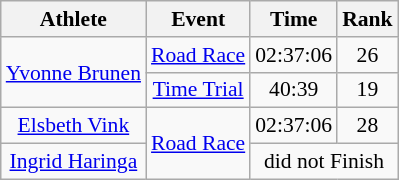<table class=wikitable style="font-size:90%">
<tr>
<th>Athlete</th>
<th>Event</th>
<th>Time</th>
<th>Rank</th>
</tr>
<tr align=center>
<td rowspan=2><a href='#'>Yvonne Brunen</a></td>
<td><a href='#'>Road Race</a></td>
<td>02:37:06</td>
<td>26</td>
</tr>
<tr align=center>
<td><a href='#'>Time Trial</a></td>
<td>40:39</td>
<td>19</td>
</tr>
<tr align=center>
<td><a href='#'>Elsbeth Vink</a></td>
<td rowspan=3><a href='#'>Road Race</a></td>
<td>02:37:06</td>
<td>28</td>
</tr>
<tr align=center>
<td><a href='#'>Ingrid Haringa</a></td>
<td colspan=2>did not Finish</td>
</tr>
</table>
